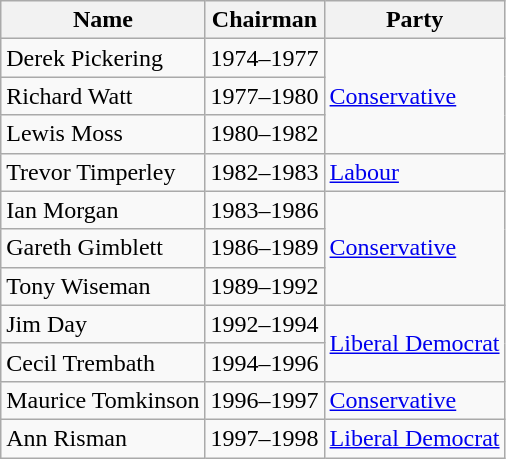<table class="wikitable">
<tr>
<th>Name</th>
<th>Chairman</th>
<th>Party</th>
</tr>
<tr>
<td>Derek Pickering</td>
<td>1974–1977</td>
<td rowspan=3><a href='#'>Conservative</a></td>
</tr>
<tr>
<td>Richard Watt</td>
<td>1977–1980</td>
</tr>
<tr>
<td>Lewis Moss</td>
<td>1980–1982</td>
</tr>
<tr>
<td>Trevor Timperley</td>
<td>1982–1983</td>
<td><a href='#'>Labour</a></td>
</tr>
<tr>
<td>Ian Morgan </td>
<td>1983–1986</td>
<td rowspan=3><a href='#'>Conservative</a></td>
</tr>
<tr>
<td>Gareth Gimblett</td>
<td>1986–1989</td>
</tr>
<tr>
<td>Tony Wiseman</td>
<td>1989–1992</td>
</tr>
<tr>
<td>Jim Day</td>
<td>1992–1994</td>
<td rowspan=2><a href='#'>Liberal Democrat</a></td>
</tr>
<tr>
<td>Cecil Trembath</td>
<td>1994–1996</td>
</tr>
<tr>
<td>Maurice Tomkinson</td>
<td>1996–1997</td>
<td><a href='#'>Conservative</a></td>
</tr>
<tr>
<td>Ann Risman</td>
<td>1997–1998</td>
<td><a href='#'>Liberal Democrat</a></td>
</tr>
</table>
